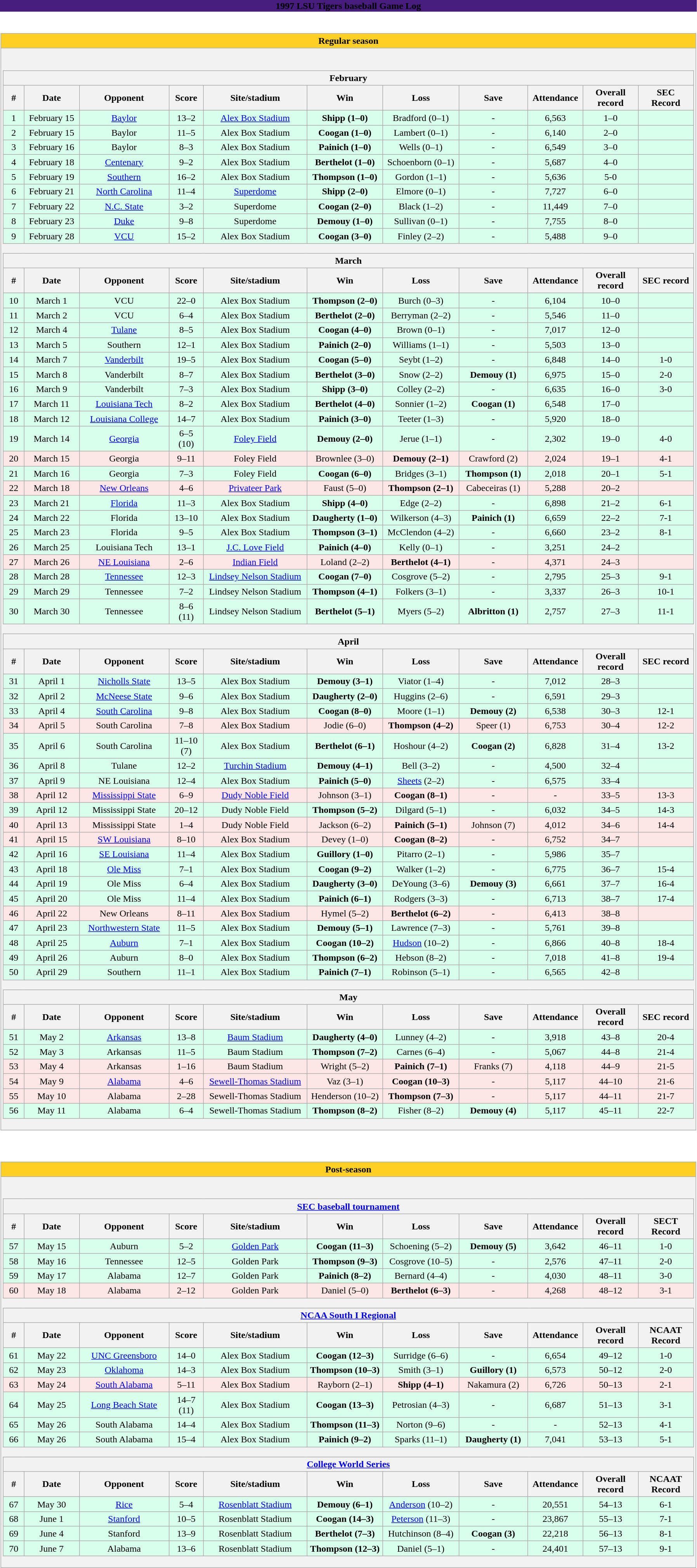<table class="toccolours collapsible" width=95% style="clear:both; text-align:center;">
<tr>
<th colspan=11 style="background:#461D7C;"><span>1997 LSU Tigers baseball Game Log</span></th>
</tr>
<tr>
<th><br><table border="1" class="wikitable collapsible collapsed" width="100%" style="font-weight:normal;">
<tr>
<th colspan=11 style="background:#FDD023;"><span>Regular season</span></th>
</tr>
<tr>
<th><br><table border="1" class="wikitable collapsible collapsed" width="100%" style="font-weight:normal;">
<tr>
<th colspan=11><span>February</span></th>
</tr>
<tr>
<th bgcolor="#DDDDFF" width="3%">#</th>
<th bgcolor="#DDDDFF" width="8%">Date</th>
<th bgcolor="#DDDDFF" width="13%">Opponent</th>
<th bgcolor="#DDDDFF" width="5%">Score</th>
<th bgcolor="#DDDDFF" width="15%">Site/stadium</th>
<th bgcolor="#DDDDFF" width="11%">Win</th>
<th bgcolor="#DDDDFF" width="11%">Loss</th>
<th bgcolor="#DDDDFF" width="10%">Save</th>
<th bgcolor="#DDDDFF" width="8%">Attendance</th>
<th bgcolor="#DDDDFF" width="8%">Overall record</th>
<th bgcolor="#DDDDFF" width="8%">SEC<br>Record</th>
</tr>
<tr align="center" bgcolor="#D8FFEB">
<td>1</td>
<td>February 15</td>
<td><a href='#'>Baylor</a></td>
<td>13–2</td>
<td><a href='#'>Alex Box Stadium</a></td>
<td><strong>Shipp (1–0)</strong></td>
<td>Bradford (0–1)</td>
<td>-</td>
<td>6,563</td>
<td>1–0</td>
<td></td>
</tr>
<tr align="center" bgcolor="#D8FFEB">
<td>2</td>
<td>February 15</td>
<td>Baylor</td>
<td>11–5</td>
<td>Alex Box Stadium</td>
<td><strong>Coogan (1–0)</strong></td>
<td>Lambert (0–1)</td>
<td>-</td>
<td>6,140</td>
<td>2–0</td>
<td></td>
</tr>
<tr align="center" bgcolor="#D8FFEB">
<td>3</td>
<td>February 16</td>
<td>Baylor</td>
<td>8–3</td>
<td>Alex Box Stadium</td>
<td><strong>Painich (1–0)</strong></td>
<td>Wells (0–1)</td>
<td>-</td>
<td>6,549</td>
<td>3–0</td>
<td></td>
</tr>
<tr align="center" bgcolor="#D8FFEB">
<td>4</td>
<td>February 18</td>
<td><a href='#'>Centenary</a></td>
<td>9–2</td>
<td>Alex Box Stadium</td>
<td><strong>Berthelot (1–0)</strong></td>
<td>Schoenborn (0–1)</td>
<td>-</td>
<td>5,687</td>
<td>4–0</td>
<td></td>
</tr>
<tr align="center" bgcolor="#D8FFEB">
<td>5</td>
<td>February 19</td>
<td><a href='#'>Southern</a></td>
<td>16–2</td>
<td>Alex Box Stadium</td>
<td><strong>Thompson (1–0)</strong></td>
<td>Gordon (1–1)</td>
<td>-</td>
<td>5,636</td>
<td>5-0</td>
<td></td>
</tr>
<tr align="center" bgcolor="#D8FFEB">
<td>6</td>
<td>February 21</td>
<td><a href='#'>North Carolina</a></td>
<td>11–4</td>
<td><a href='#'>Superdome</a></td>
<td><strong>Shipp (2–0)</strong></td>
<td>Elmore (0–1)</td>
<td>-</td>
<td>7,727</td>
<td>6–0</td>
<td></td>
</tr>
<tr align="center" bgcolor="#D8FFEB">
<td>7</td>
<td>February 22</td>
<td><a href='#'>N.C. State</a></td>
<td>3–2</td>
<td>Superdome</td>
<td><strong>Coogan (2–0)</strong></td>
<td>Black (1–2)</td>
<td>-</td>
<td>11,449</td>
<td>7–0</td>
<td></td>
</tr>
<tr align="center" bgcolor="#D8FFEB">
<td>8</td>
<td>February 23</td>
<td><a href='#'>Duke</a></td>
<td>9–8</td>
<td>Superdome</td>
<td><strong>Demouy (1–0)</strong></td>
<td>Sullivan (0–1)</td>
<td>-</td>
<td>7,755</td>
<td>8–0</td>
<td></td>
</tr>
<tr align="center" bgcolor="#D8FFEB">
<td>9</td>
<td>February 28</td>
<td><a href='#'>VCU</a></td>
<td>15–2</td>
<td>Alex Box Stadium</td>
<td><strong>Coogan (3–0)</strong></td>
<td>Finley (2–2)</td>
<td>-</td>
<td>5,488</td>
<td>9–0</td>
<td></td>
</tr>
</table>
<table border="1" class="wikitable collapsible collapsed" width="100%" style="font-weight:normal;">
<tr>
<th colspan=11><span>March</span></th>
</tr>
<tr>
<th bgcolor="#DDDDFF" width="3%">#</th>
<th bgcolor="#DDDDFF" width="8%">Date</th>
<th bgcolor="#DDDDFF" width="13%">Opponent</th>
<th bgcolor="#DDDDFF" width="5%">Score</th>
<th bgcolor="#DDDDFF" width="15%">Site/stadium</th>
<th bgcolor="#DDDDFF" width="11%">Win</th>
<th bgcolor="#DDDDFF" width="11%">Loss</th>
<th bgcolor="#DDDDFF" width="10%">Save</th>
<th bgcolor="#DDDDFF" width="8%">Attendance</th>
<th bgcolor="#DDDDFF" width="8%">Overall record</th>
<th bgcolor="#DDDDFF" width="8%">SEC record</th>
</tr>
<tr align="center" bgcolor="#D8FFEB">
<td>10</td>
<td>March 1</td>
<td>VCU</td>
<td>22–0</td>
<td>Alex Box Stadium</td>
<td><strong>Thompson (2–0)</strong></td>
<td>Burch (0–3)</td>
<td>-</td>
<td>6,104</td>
<td>10–0</td>
<td></td>
</tr>
<tr align="center" bgcolor="#D8FFEB">
<td>11</td>
<td>March 2</td>
<td>VCU</td>
<td>6–4</td>
<td>Alex Box Stadium</td>
<td><strong>Berthelot (2–0)</strong></td>
<td>Berryman (2–2)</td>
<td>-</td>
<td>5,546</td>
<td>11–0</td>
<td></td>
</tr>
<tr align="center" bgcolor="#D8FFEB">
<td>12</td>
<td>March 4</td>
<td><a href='#'>Tulane</a></td>
<td>8–5</td>
<td>Alex Box Stadium</td>
<td><strong>Coogan (4–0)</strong></td>
<td>Brown (0–1)</td>
<td>-</td>
<td>7,017</td>
<td>12–0</td>
<td></td>
</tr>
<tr align="center" bgcolor="#D8FFEB">
<td>13</td>
<td>March 5</td>
<td>Southern</td>
<td>12–1</td>
<td>Alex Box Stadium</td>
<td><strong>Painich (2–0)</strong></td>
<td>Williams (1–1)</td>
<td>-</td>
<td>5,503</td>
<td>13–0</td>
<td></td>
</tr>
<tr align="center" bgcolor="#D8FFEB">
<td>14</td>
<td>March 7</td>
<td><a href='#'>Vanderbilt</a></td>
<td>19–5</td>
<td>Alex Box Stadium</td>
<td><strong>Coogan (5–0)</strong></td>
<td>Seybt (1–2)</td>
<td>-</td>
<td>6,848</td>
<td>14–0</td>
<td>1-0</td>
</tr>
<tr align="center" bgcolor="#D8FFEB">
<td>15</td>
<td>March 8</td>
<td>Vanderbilt</td>
<td>8–7</td>
<td>Alex Box Stadium</td>
<td><strong>Berthelot (3–0)</strong></td>
<td>Snow (2–2)</td>
<td><strong>Demouy (1)</strong></td>
<td>6,975</td>
<td>15–0</td>
<td>2-0</td>
</tr>
<tr align="center" bgcolor="#D8FFEB">
<td>16</td>
<td>March 9</td>
<td>Vanderbilt</td>
<td>7–3</td>
<td>Alex Box Stadium</td>
<td><strong>Shipp (3–0)</strong></td>
<td>Colley (2–2)</td>
<td>-</td>
<td>6,635</td>
<td>16–0</td>
<td>3-0</td>
</tr>
<tr align="center" bgcolor="#D8FFEB">
<td>17</td>
<td>March 11</td>
<td><a href='#'>Louisiana Tech</a></td>
<td>8–2</td>
<td>Alex Box Stadium</td>
<td><strong>Berthelot (4–0)</strong></td>
<td>Sonnier (1–2)</td>
<td><strong>Coogan (1)</strong></td>
<td>6,548</td>
<td>17–0</td>
<td></td>
</tr>
<tr align="center" bgcolor="#D8FFEB">
<td>18</td>
<td>March 12</td>
<td><a href='#'>Louisiana College</a></td>
<td>14–7</td>
<td>Alex Box Stadium</td>
<td><strong>Painich (3–0)</strong></td>
<td>Teeter (1–3)</td>
<td>-</td>
<td>5,920</td>
<td>18–0</td>
<td></td>
</tr>
<tr align="center" bgcolor="#D8FFEB">
<td>19</td>
<td>March 14</td>
<td><a href='#'>Georgia</a></td>
<td>6–5 (10)</td>
<td><a href='#'>Foley Field</a></td>
<td><strong>Demouy (2–0)</strong></td>
<td>Jerue (1–1)</td>
<td>-</td>
<td>2,302</td>
<td>19–0</td>
<td>4-0</td>
</tr>
<tr align="center" bgcolor="#FFE6E6">
<td>20</td>
<td>March 15</td>
<td>Georgia</td>
<td>9–11</td>
<td>Foley Field</td>
<td>Brownlee (3–0)</td>
<td><strong>Demouy (2–1)</strong></td>
<td>Crawford (2)</td>
<td>2,024</td>
<td>19–1</td>
<td>4-1</td>
</tr>
<tr align="center" bgcolor="#D8FFEB">
<td>21</td>
<td>March 16</td>
<td>Georgia</td>
<td>7–3</td>
<td>Foley Field</td>
<td><strong>Coogan (6–0)</strong></td>
<td>Bridges (3–1)</td>
<td><strong>Thompson (1)</strong></td>
<td>2,018</td>
<td>20–1</td>
<td>5-1</td>
</tr>
<tr align="center" bgcolor="#FFE6E6">
<td>22</td>
<td>March 18</td>
<td><a href='#'>New Orleans</a></td>
<td>4–6</td>
<td><a href='#'>Privateer Park</a></td>
<td>Faust (5–0)</td>
<td><strong>Thompson (2–1)</strong></td>
<td>Cabeceiras (1)</td>
<td>5,288</td>
<td>20–2</td>
<td></td>
</tr>
<tr align="center" bgcolor="#D8FFEB">
<td>23</td>
<td>March 21</td>
<td><a href='#'>Florida</a></td>
<td>11–3</td>
<td>Alex Box Stadium</td>
<td><strong>Shipp (4–0)</strong></td>
<td>Edge (2–2)</td>
<td>-</td>
<td>6,898</td>
<td>21–2</td>
<td>6-1</td>
</tr>
<tr align="center" bgcolor="#D8FFEB">
<td>24</td>
<td>March 22</td>
<td>Florida</td>
<td>13–10</td>
<td>Alex Box Stadium</td>
<td><strong>Daugherty (1–0)</strong></td>
<td>Wilkerson (4–3)</td>
<td><strong>Painich (1)</strong></td>
<td>6,659</td>
<td>22–2</td>
<td>7-1</td>
</tr>
<tr align="center" bgcolor="#D8FFEB">
<td>25</td>
<td>March 23</td>
<td>Florida</td>
<td>9–5</td>
<td>Alex Box Stadium</td>
<td><strong>Thompson (3–1)</strong></td>
<td>McClendon (4–2)</td>
<td>-</td>
<td>6,660</td>
<td>23–2</td>
<td>8-1</td>
</tr>
<tr align="center" bgcolor="#D8FFEB">
<td>26</td>
<td>March 25</td>
<td>Louisiana Tech</td>
<td>13–1</td>
<td><a href='#'>J.C. Love Field</a></td>
<td><strong>Painich (4–0)</strong></td>
<td>Kelly (0–1)</td>
<td>-</td>
<td>3,251</td>
<td>24–2</td>
<td></td>
</tr>
<tr align="center" bgcolor="#FFE6E6">
<td>27</td>
<td>March 26</td>
<td><a href='#'>NE Louisiana</a></td>
<td>2–6</td>
<td><a href='#'>Indian Field</a></td>
<td>Loland (2–2)</td>
<td><strong>Berthelot (4–1)</strong></td>
<td>-</td>
<td>4,371</td>
<td>24–3</td>
<td></td>
</tr>
<tr align="center" bgcolor="#D8FFEB">
<td>28</td>
<td>March 28</td>
<td><a href='#'>Tennessee</a></td>
<td>12–3</td>
<td><a href='#'>Lindsey Nelson Stadium</a></td>
<td><strong>Coogan (7–0)</strong></td>
<td>Cosgrove (5–2)</td>
<td>-</td>
<td>2,795</td>
<td>25–3</td>
<td>9-1</td>
</tr>
<tr align="center" bgcolor="#D8FFEB">
<td>29</td>
<td>March 29</td>
<td>Tennessee</td>
<td>7–2</td>
<td>Lindsey Nelson Stadium</td>
<td><strong>Thompson (4–1)</strong></td>
<td>Folkers (3–1)</td>
<td>-</td>
<td>3,337</td>
<td>26–3</td>
<td>10-1</td>
</tr>
<tr align="center" bgcolor="#D8FFEB">
<td>30</td>
<td>March 30</td>
<td>Tennessee</td>
<td>8–6 (11)</td>
<td>Lindsey Nelson Stadium</td>
<td><strong>Berthelot (5–1)</strong></td>
<td>Myers (5–2)</td>
<td><strong>Albritton (1)</strong></td>
<td>2,757</td>
<td>27–3</td>
<td>11-1</td>
</tr>
</table>
<table border="1" class="wikitable collapsible collapsed" width="100%" style="font-weight:normal;">
<tr>
<th colspan="11"><span>April</span></th>
</tr>
<tr>
<th bgcolor="#DDDDFF" width="3%">#</th>
<th bgcolor="#DDDDFF" width="8%">Date</th>
<th bgcolor="#DDDDFF" width="13%">Opponent</th>
<th bgcolor="#DDDDFF" width="5%">Score</th>
<th bgcolor="#DDDDFF" width="15%">Site/stadium</th>
<th bgcolor="#DDDDFF" width="11%">Win</th>
<th bgcolor="#DDDDFF" width="11%">Loss</th>
<th bgcolor="#DDDDFF" width="10%">Save</th>
<th bgcolor="#DDDDFF" width="8%">Attendance</th>
<th bgcolor="#DDDDFF" width="8%">Overall record</th>
<th bgcolor="#DDDDFF" width="8%">SEC record</th>
</tr>
<tr align="center" bgcolor="#D8FFEB">
<td>31</td>
<td>April 1</td>
<td><a href='#'>Nicholls State</a></td>
<td>13–5</td>
<td>Alex Box Stadium</td>
<td><strong>Demouy (3–1)</strong></td>
<td>Viator (1–4)</td>
<td>-</td>
<td>7,012</td>
<td>28–3</td>
<td></td>
</tr>
<tr align="center" bgcolor="#D8FFEB">
<td>32</td>
<td>April 2</td>
<td><a href='#'>McNeese State</a></td>
<td>9–6</td>
<td>Alex Box Stadium</td>
<td><strong>Daugherty (2–0)</strong></td>
<td>Huggins (2–6)</td>
<td>-</td>
<td>6,591</td>
<td>29–3</td>
<td></td>
</tr>
<tr align="center" bgcolor="#D8FFEB">
<td>33</td>
<td>April 4</td>
<td><a href='#'>South Carolina</a></td>
<td>9–8</td>
<td>Alex Box Stadium</td>
<td><strong>Coogan (8–0)</strong></td>
<td>Moore (1–1)</td>
<td><strong>Demouy (2)</strong></td>
<td>6,538</td>
<td>30–3</td>
<td>12-1</td>
</tr>
<tr align="center" bgcolor="#FFE6E6">
<td>34</td>
<td>April 5</td>
<td>South Carolina</td>
<td>7–8</td>
<td>Alex Box Stadium</td>
<td>Jodie (6–0)</td>
<td><strong>Thompson (4–2)</strong></td>
<td>Speer (1)</td>
<td>6,753</td>
<td>30–4</td>
<td>12-2</td>
</tr>
<tr align="center" bgcolor="#D8FFEB">
<td>35</td>
<td>April 6</td>
<td>South Carolina</td>
<td>11–10 (7)</td>
<td>Alex Box Stadium</td>
<td><strong>Berthelot (6–1)</strong></td>
<td>Hoshour (4–2)</td>
<td><strong>Coogan (2)</strong></td>
<td>6,828</td>
<td>31–4</td>
<td>13-2</td>
</tr>
<tr align="center" bgcolor="#D8FFEB">
<td>36</td>
<td>April 8</td>
<td>Tulane</td>
<td>12–2</td>
<td><a href='#'>Turchin Stadium</a></td>
<td><strong>Demouy (4–1)</strong></td>
<td>Bell (3–2)</td>
<td>-</td>
<td>4,500</td>
<td>32–4</td>
<td></td>
</tr>
<tr align="center" bgcolor="#D8FFEB">
<td>37</td>
<td>April 9</td>
<td>NE Louisiana</td>
<td>12–4</td>
<td>Alex Box Stadium</td>
<td><strong>Painich (5–0)</strong></td>
<td><a href='#'>Sheets</a> (2–2)</td>
<td>-</td>
<td>6,575</td>
<td>33–4</td>
<td></td>
</tr>
<tr align="center" bgcolor="#FFE6E6">
<td>38</td>
<td>April 12</td>
<td><a href='#'>Mississippi State</a></td>
<td>6–9</td>
<td><a href='#'>Dudy Noble Field</a></td>
<td>Johnson (3–1)</td>
<td><strong>Coogan (8–1)</strong></td>
<td>-</td>
<td>-</td>
<td>33–5</td>
<td>13-3</td>
</tr>
<tr align="center" bgcolor="#D8FFEB">
<td>39</td>
<td>April 12</td>
<td>Mississippi State</td>
<td>20–12</td>
<td>Dudy Noble Field</td>
<td><strong>Thompson (5–2)</strong></td>
<td>Dilgard (5–1)</td>
<td>-</td>
<td>6,032</td>
<td>34–5</td>
<td>14-3</td>
</tr>
<tr align="center" bgcolor="#FFE6E6">
<td>40</td>
<td>April 13</td>
<td>Mississippi State</td>
<td>1–4</td>
<td>Dudy Noble Field</td>
<td>Jackson (6–2)</td>
<td><strong>Painich (5–1)</strong></td>
<td>Johnson (7)</td>
<td>4,012</td>
<td>34–6</td>
<td>14-4</td>
</tr>
<tr align="center" bgcolor="#FFE6E6">
<td>41</td>
<td>April 15</td>
<td><a href='#'>SW Louisiana</a></td>
<td>8–10</td>
<td>Alex Box Stadium</td>
<td>Devey (1–0)</td>
<td><strong>Coogan (8–2)</strong></td>
<td>-</td>
<td>6,752</td>
<td>34–7</td>
<td></td>
</tr>
<tr align="center" bgcolor="#D8FFEB">
<td>42</td>
<td>April 16</td>
<td><a href='#'>SE Louisiana</a></td>
<td>11–4</td>
<td>Alex Box Stadium</td>
<td><strong>Guillory (1–0)</strong></td>
<td>Pitarro (2–1)</td>
<td>-</td>
<td>5,986</td>
<td>35–7</td>
<td></td>
</tr>
<tr align="center" bgcolor="#D8FFEB">
<td>43</td>
<td>April 18</td>
<td><a href='#'>Ole Miss</a></td>
<td>7–1</td>
<td>Alex Box Stadium</td>
<td><strong>Coogan (9–2)</strong></td>
<td>Walker (1–2)</td>
<td>-</td>
<td>6,775</td>
<td>36–7</td>
<td>15-4</td>
</tr>
<tr align="center" bgcolor="#D8FFEB">
<td>44</td>
<td>April 19</td>
<td>Ole Miss</td>
<td>6–4</td>
<td>Alex Box Stadium</td>
<td><strong>Daugherty (3–0)</strong></td>
<td>DeYoung (3–6)</td>
<td><strong>Demouy (3)</strong></td>
<td>6,661</td>
<td>37–7</td>
<td>16-4</td>
</tr>
<tr align="center" bgcolor="#D8FFEB">
<td>45</td>
<td>April 20</td>
<td>Ole Miss</td>
<td>11–4</td>
<td>Alex Box Stadium</td>
<td><strong>Painich (6–1)</strong></td>
<td>Rodgers (3–3)</td>
<td>-</td>
<td>6,713</td>
<td>38–7</td>
<td>17-4</td>
</tr>
<tr align="center" bgcolor="#FFE6E6">
<td>46</td>
<td>April 22</td>
<td>New Orleans</td>
<td>8–11</td>
<td>Alex Box Stadium</td>
<td>Hymel (5–2)</td>
<td><strong>Berthelot (6–2)</strong></td>
<td>-</td>
<td>6,413</td>
<td>38–8</td>
<td></td>
</tr>
<tr align="center" bgcolor="#D8FFEB">
<td>47</td>
<td>April 23</td>
<td><a href='#'>Northwestern State</a></td>
<td>11–5</td>
<td>Alex Box Stadium</td>
<td><strong>Demouy (5–1)</strong></td>
<td>Lawrence (7–3)</td>
<td>-</td>
<td>5,761</td>
<td>39–8</td>
<td></td>
</tr>
<tr align="center" bgcolor="#D8FFEB">
<td>48</td>
<td>April 25</td>
<td><a href='#'>Auburn</a></td>
<td>7–1</td>
<td>Alex Box Stadium</td>
<td><strong>Coogan (10–2)</strong></td>
<td><a href='#'>Hudson</a> (10–2)</td>
<td>-</td>
<td>6,866</td>
<td>40–8</td>
<td>18-4</td>
</tr>
<tr align="center" bgcolor="#D8FFEB">
<td>49</td>
<td>April 26</td>
<td>Auburn</td>
<td>8–0</td>
<td>Alex Box Stadium</td>
<td><strong>Thompson (6–2)</strong></td>
<td>Hebson (8–2)</td>
<td>-</td>
<td>7,018</td>
<td>41–8</td>
<td>19-4</td>
</tr>
<tr align="center" bgcolor="#D8FFEB">
<td>50</td>
<td>April 29</td>
<td>Southern</td>
<td>11–1</td>
<td>Alex Box Stadium</td>
<td><strong>Painich (7–1)</strong></td>
<td>Robinson (5–1)</td>
<td>-</td>
<td>6,565</td>
<td>42–8</td>
<td></td>
</tr>
</table>
<table border="1" class="wikitable collapsible collapsed" width="100%" style="font-weight:normal;">
<tr>
<th colspan="11"><span>May</span></th>
</tr>
<tr>
<th bgcolor="#DDDDFF" width="3%">#</th>
<th bgcolor="#DDDDFF" width="8%">Date</th>
<th bgcolor="#DDDDFF" width="13%">Opponent</th>
<th bgcolor="#DDDDFF" width="5%">Score</th>
<th bgcolor="#DDDDFF" width="15%">Site/stadium</th>
<th bgcolor="#DDDDFF" width="11%">Win</th>
<th bgcolor="#DDDDFF" width="11%">Loss</th>
<th bgcolor="#DDDDFF" width="10%">Save</th>
<th bgcolor="#DDDDFF" width="8%">Attendance</th>
<th bgcolor="#DDDDFF" width="8%">Overall record</th>
<th bgcolor="#DDDDFF" width="8%">SEC record</th>
</tr>
<tr align="center" bgcolor="#D8FFEB">
<td>51</td>
<td>May 2</td>
<td><a href='#'>Arkansas</a></td>
<td>13–8</td>
<td><a href='#'>Baum Stadium</a></td>
<td><strong>Daugherty (4–0)</strong></td>
<td>Lunney (4–2)</td>
<td>-</td>
<td>3,918</td>
<td>43–8</td>
<td>20-4</td>
</tr>
<tr align="center" bgcolor="#D8FFEB">
<td>52</td>
<td>May 3</td>
<td>Arkansas</td>
<td>11–5</td>
<td>Baum Stadium</td>
<td><strong>Thompson (7–2)</strong></td>
<td>Carnes (6–4)</td>
<td>-</td>
<td>5,067</td>
<td>44–8</td>
<td>21-4</td>
</tr>
<tr align="center" bgcolor="#FFE6E6">
<td>53</td>
<td>May 4</td>
<td>Arkansas</td>
<td>1–16</td>
<td>Baum Stadium</td>
<td>Wright (5–2)</td>
<td><strong>Painich (7–1)</strong></td>
<td>Franks (7)</td>
<td>4,118</td>
<td>44–9</td>
<td>21-5</td>
</tr>
<tr align="center" bgcolor="#FFE6E6">
<td>54</td>
<td>May 9</td>
<td><a href='#'>Alabama</a></td>
<td>4–6</td>
<td><a href='#'>Sewell-Thomas Stadium</a></td>
<td>Vaz (3–1)</td>
<td><strong>Coogan (10–3)</strong></td>
<td>-</td>
<td>5,117</td>
<td>44–10</td>
<td>21-6</td>
</tr>
<tr align="center" bgcolor="#FFE6E6">
<td>55</td>
<td>May 10</td>
<td>Alabama</td>
<td>2–28</td>
<td>Sewell-Thomas Stadium</td>
<td>Henderson (10–2)</td>
<td><strong>Thompson (7–3)</strong></td>
<td>-</td>
<td>5,117</td>
<td>44–11</td>
<td>21-7</td>
</tr>
<tr align="center" bgcolor="#D8FFEB">
<td>56</td>
<td>May 11</td>
<td>Alabama</td>
<td>6–4</td>
<td>Sewell-Thomas Stadium</td>
<td><strong>Thompson (8–2)</strong></td>
<td>Fisher (8–2)</td>
<td><strong>Demouy (4)</strong></td>
<td>5,117</td>
<td>45–11</td>
<td>22-7</td>
</tr>
</table>
</th>
</tr>
</table>
</th>
</tr>
<tr>
<th><br><table border="1" class="wikitable collapsible" width="100%" style="font-weight:normal;">
<tr>
<th colspan=11 style="background:#FDD023;"><span>Post-season</span></th>
</tr>
<tr>
<th><br><table border="1" class="wikitable collapsible" width="100%" style="font-weight:normal;">
<tr>
<th colspan=11><span><a href='#'>SEC baseball tournament</a></span></th>
</tr>
<tr>
<th bgcolor="#DDDDFF" width="3%">#</th>
<th bgcolor="#DDDDFF" width="8%">Date</th>
<th bgcolor="#DDDDFF" width="13%">Opponent</th>
<th bgcolor="#DDDDFF" width="5%">Score</th>
<th bgcolor="#DDDDFF" width="15%">Site/stadium</th>
<th bgcolor="#DDDDFF" width="11%">Win</th>
<th bgcolor="#DDDDFF" width="11%">Loss</th>
<th bgcolor="#DDDDFF" width="10%">Save</th>
<th bgcolor="#DDDDFF" width="8%">Attendance</th>
<th bgcolor="#DDDDFF" width="8%">Overall record</th>
<th bgcolor="#DDDDFF" width="8%">SECT Record</th>
</tr>
<tr align="center" bgcolor="#D8FFEB">
<td>57</td>
<td>May 15</td>
<td>Auburn</td>
<td>5–2</td>
<td><a href='#'>Golden Park</a></td>
<td><strong>Coogan (11–3)</strong></td>
<td>Schoening (5–2)</td>
<td><strong>Demouy (5)</strong></td>
<td>3,642</td>
<td>46–11</td>
<td>1-0</td>
</tr>
<tr align="center" bgcolor="#D8FFEB">
<td>58</td>
<td>May 16</td>
<td>Tennessee</td>
<td>12–5</td>
<td>Golden Park</td>
<td><strong>Thompson (9–3)</strong></td>
<td>Cosgrove (10–5)</td>
<td>-</td>
<td>2,576</td>
<td>47–11</td>
<td>2-0</td>
</tr>
<tr align="center" bgcolor="#D8FFEB">
<td>59</td>
<td>May 17</td>
<td>Alabama</td>
<td>12–7</td>
<td>Golden Park</td>
<td><strong>Painich (8–2)</strong></td>
<td>Bernard (4–4)</td>
<td>-</td>
<td>4,030</td>
<td>48–11</td>
<td>3-0</td>
</tr>
<tr align="center" bgcolor="#FFE6E6">
<td>60</td>
<td>May 18</td>
<td>Alabama</td>
<td>2–12</td>
<td>Golden Park</td>
<td>Daniel (5–0)</td>
<td><strong>Berthelot (6–3)</strong></td>
<td>-</td>
<td>4,268</td>
<td>48–12</td>
<td>3-1</td>
</tr>
</table>
<table border="1" class="wikitable collapsible" width="100%" style="font-weight:normal;">
<tr>
<th colspan=11><span><a href='#'>NCAA South I Regional</a></span></th>
</tr>
<tr>
<th bgcolor="#DDDDFF" width="3%">#</th>
<th bgcolor="#DDDDFF" width="8%">Date</th>
<th bgcolor="#DDDDFF" width="13%">Opponent</th>
<th bgcolor="#DDDDFF" width="5%">Score</th>
<th bgcolor="#DDDDFF" width="15%">Site/stadium</th>
<th bgcolor="#DDDDFF" width="11%">Win</th>
<th bgcolor="#DDDDFF" width="11%">Loss</th>
<th bgcolor="#DDDDFF" width="10%">Save</th>
<th bgcolor="#DDDDFF" width="8%">Attendance</th>
<th bgcolor="#DDDDFF" width="8%">Overall record</th>
<th bgcolor="#DDDDFF" width="8%">NCAAT Record</th>
</tr>
<tr align="center" bgcolor="#D8FFEB">
<td>61</td>
<td>May 22</td>
<td><a href='#'>UNC Greensboro</a></td>
<td>14–0</td>
<td>Alex Box Stadium</td>
<td><strong>Coogan (12–3)</strong></td>
<td>Surridge (6–6)</td>
<td>-</td>
<td>6,654</td>
<td>49–12</td>
<td>1-0</td>
</tr>
<tr align="center" bgcolor="#D8FFEB">
<td>62</td>
<td>May 23</td>
<td><a href='#'>Oklahoma</a></td>
<td>14–3</td>
<td>Alex Box Stadium</td>
<td><strong>Thompson (10–3)</strong></td>
<td>Smith (3–1)</td>
<td><strong>Guillory (1)</strong></td>
<td>6,573</td>
<td>50–12</td>
<td>2-0</td>
</tr>
<tr align="center" bgcolor="#FFE6E6">
<td>63</td>
<td>May 24</td>
<td><a href='#'>South Alabama</a></td>
<td>5–11</td>
<td>Alex Box Stadium</td>
<td>Rayborn (2–1)</td>
<td><strong>Shipp (4–1)</strong></td>
<td>Nakamura (2)</td>
<td>6,726</td>
<td>50–13</td>
<td>2-1</td>
</tr>
<tr align="center" bgcolor="#D8FFEB">
<td>64</td>
<td>May 25</td>
<td><a href='#'>Long Beach State</a></td>
<td>14–7 (11)</td>
<td>Alex Box Stadium</td>
<td><strong>Coogan (13–3)</strong></td>
<td>Petrosian (4–3)</td>
<td>-</td>
<td>6,687</td>
<td>51–13</td>
<td>3-1</td>
</tr>
<tr align="center" bgcolor="#D8FFEB">
<td>65</td>
<td>May 26</td>
<td>South Alabama</td>
<td>14–4</td>
<td>Alex Box Stadium</td>
<td><strong>Thompson (11–3)</strong></td>
<td>Norton (9–6)</td>
<td>-</td>
<td>-</td>
<td>52–13</td>
<td>4-1</td>
</tr>
<tr align="center" bgcolor="#D8FFEB">
<td>66</td>
<td>May 26</td>
<td>South Alabama</td>
<td>15–4</td>
<td>Alex Box Stadium</td>
<td><strong>Painich (9–2)</strong></td>
<td>Sparks (11–1)</td>
<td><strong>Daugherty (1)</strong></td>
<td>7,041</td>
<td>53–13</td>
<td>5-1</td>
</tr>
</table>
<table border="1" class="wikitable collapsible" width="100%" style="font-weight:normal;">
<tr>
<th colspan=11><span><a href='#'>College World Series</a></span></th>
</tr>
<tr>
<th bgcolor="#DDDDFF" width="3%">#</th>
<th bgcolor="#DDDDFF" width="8%">Date</th>
<th bgcolor="#DDDDFF" width="13%">Opponent</th>
<th bgcolor="#DDDDFF" width="5%">Score</th>
<th bgcolor="#DDDDFF" width="15%">Site/stadium</th>
<th bgcolor="#DDDDFF" width="11%">Win</th>
<th bgcolor="#DDDDFF" width="11%">Loss</th>
<th bgcolor="#DDDDFF" width="10%">Save</th>
<th bgcolor="#DDDDFF" width="8%">Attendance</th>
<th bgcolor="#DDDDFF" width="8%">Overall record</th>
<th bgcolor="#DDDDFF" width="8%">NCAAT Record</th>
</tr>
<tr align="center" bgcolor="#D8FFEB">
<td>67</td>
<td>May 30</td>
<td><a href='#'>Rice</a></td>
<td>5–4</td>
<td><a href='#'>Rosenblatt Stadium</a></td>
<td><strong>Demouy (6–1)</strong></td>
<td><a href='#'>Anderson</a> (10–2)</td>
<td>-</td>
<td>20,551</td>
<td>54–13</td>
<td>6-1</td>
</tr>
<tr align="center" bgcolor="#D8FFEB">
<td>68</td>
<td>June 1</td>
<td><a href='#'>Stanford</a></td>
<td>10–5</td>
<td>Rosenblatt Stadium</td>
<td><strong>Coogan (14–3)</strong></td>
<td><a href='#'>Peterson</a> (11–3)</td>
<td>-</td>
<td>23,867</td>
<td>55–13</td>
<td>7-1</td>
</tr>
<tr align="center" bgcolor="#D8FFEB">
<td>69</td>
<td>June 4</td>
<td>Stanford</td>
<td>13–9</td>
<td>Rosenblatt Stadium</td>
<td><strong>Berthelot (7–3)</strong></td>
<td>Hutchinson (8–4)</td>
<td><strong>Coogan (3)</strong></td>
<td>22,218</td>
<td>56–13</td>
<td>8-1</td>
</tr>
<tr align="center" bgcolor="#D8FFEB">
<td>70</td>
<td>June 7</td>
<td>Alabama</td>
<td>13–6</td>
<td>Rosenblatt Stadium</td>
<td><strong>Thompson (12–3)</strong></td>
<td>Daniel (5–1)</td>
<td>-</td>
<td>24,401</td>
<td>57–13</td>
<td>9-1</td>
</tr>
</table>
</th>
</tr>
</table>
</th>
</tr>
</table>
